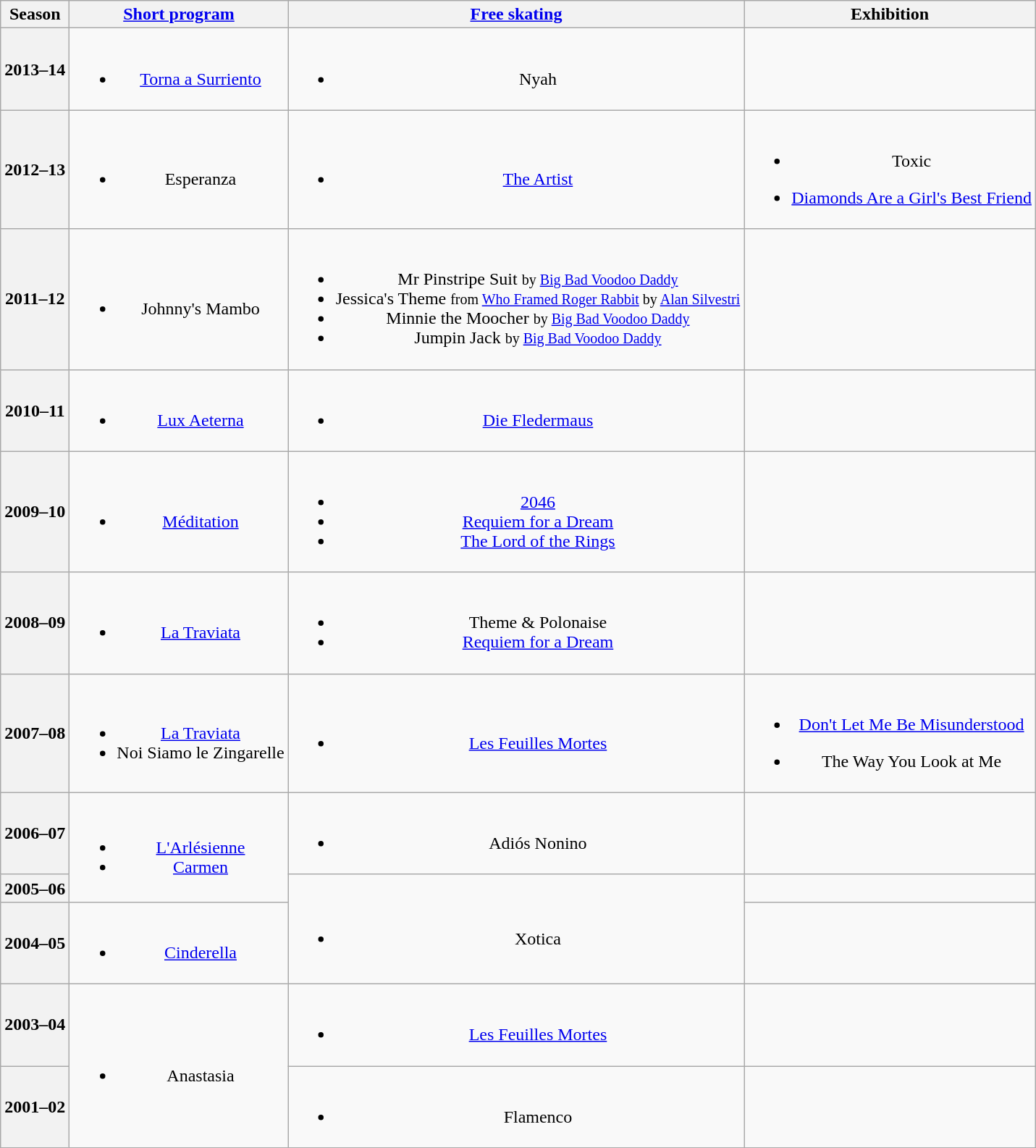<table class="wikitable" style="text-align:center">
<tr>
<th>Season</th>
<th><a href='#'>Short program</a></th>
<th><a href='#'>Free skating</a></th>
<th>Exhibition</th>
</tr>
<tr>
<th>2013–14 <br> </th>
<td><br><ul><li><a href='#'>Torna a Surriento</a> <br></li></ul></td>
<td><br><ul><li>Nyah <br></li></ul></td>
<td></td>
</tr>
<tr>
<th>2012–13 <br> </th>
<td><br><ul><li>Esperanza <br></li></ul></td>
<td><br><ul><li><a href='#'>The Artist</a> <br></li></ul></td>
<td><br><ul><li>Toxic <br></li></ul><ul><li><a href='#'>Diamonds Are a Girl's Best Friend</a> <br></li></ul></td>
</tr>
<tr>
<th>2011–12 <br> </th>
<td><br><ul><li>Johnny's Mambo</li></ul></td>
<td><br><ul><li>Mr Pinstripe Suit  <small>by <a href='#'>Big Bad Voodoo Daddy</a></small></li><li>Jessica's Theme <small>from <a href='#'>Who Framed Roger Rabbit</a> by <a href='#'>Alan Silvestri</a></small></li><li>Minnie the Moocher  <small>by <a href='#'>Big Bad Voodoo Daddy</a></small></li><li>Jumpin Jack  <small>by <a href='#'>Big Bad Voodoo Daddy</a></small></li></ul></td>
<td></td>
</tr>
<tr>
<th>2010–11 <br> </th>
<td><br><ul><li><a href='#'>Lux Aeterna</a> <br></li></ul></td>
<td><br><ul><li><a href='#'>Die Fledermaus</a> <br></li></ul></td>
<td></td>
</tr>
<tr>
<th>2009–10 <br> </th>
<td><br><ul><li><a href='#'>Méditation</a> <br></li></ul></td>
<td><br><ul><li><a href='#'>2046</a> <br></li><li><a href='#'>Requiem for a Dream</a> <br></li><li><a href='#'>The Lord of the Rings</a> <br></li></ul></td>
<td></td>
</tr>
<tr>
<th>2008–09 <br> </th>
<td><br><ul><li><a href='#'>La Traviata</a><br></li></ul></td>
<td><br><ul><li>Theme & Polonaise <br></li><li><a href='#'>Requiem for a Dream</a> <br></li></ul></td>
<td></td>
</tr>
<tr>
<th>2007–08 <br> </th>
<td><br><ul><li><a href='#'>La Traviata</a> <br></li><li>Noi Siamo le Zingarelle <br></li></ul></td>
<td><br><ul><li><a href='#'>Les Feuilles Mortes</a> <br></li></ul></td>
<td><br><ul><li><a href='#'>Don't Let Me Be Misunderstood</a> <br></li></ul><ul><li>The Way You Look at Me <br></li></ul></td>
</tr>
<tr>
<th>2006–07 <br> </th>
<td rowspan=2><br><ul><li><a href='#'>L'Arlésienne</a></li><li><a href='#'>Carmen</a> <br></li></ul></td>
<td><br><ul><li>Adiós Nonino <br></li></ul></td>
<td></td>
</tr>
<tr>
<th>2005–06 <br> </th>
<td rowspan=2><br><ul><li>Xotica <br></li></ul></td>
<td></td>
</tr>
<tr>
<th>2004–05 <br> </th>
<td><br><ul><li><a href='#'>Cinderella</a> <br></li></ul></td>
<td></td>
</tr>
<tr>
<th>2003–04 <br> </th>
<td rowspan=2><br><ul><li>Anastasia <br></li></ul></td>
<td><br><ul><li><a href='#'>Les Feuilles Mortes</a> <br></li></ul></td>
<td></td>
</tr>
<tr>
<th>2001–02 <br> </th>
<td><br><ul><li>Flamenco</li></ul></td>
<td></td>
</tr>
</table>
